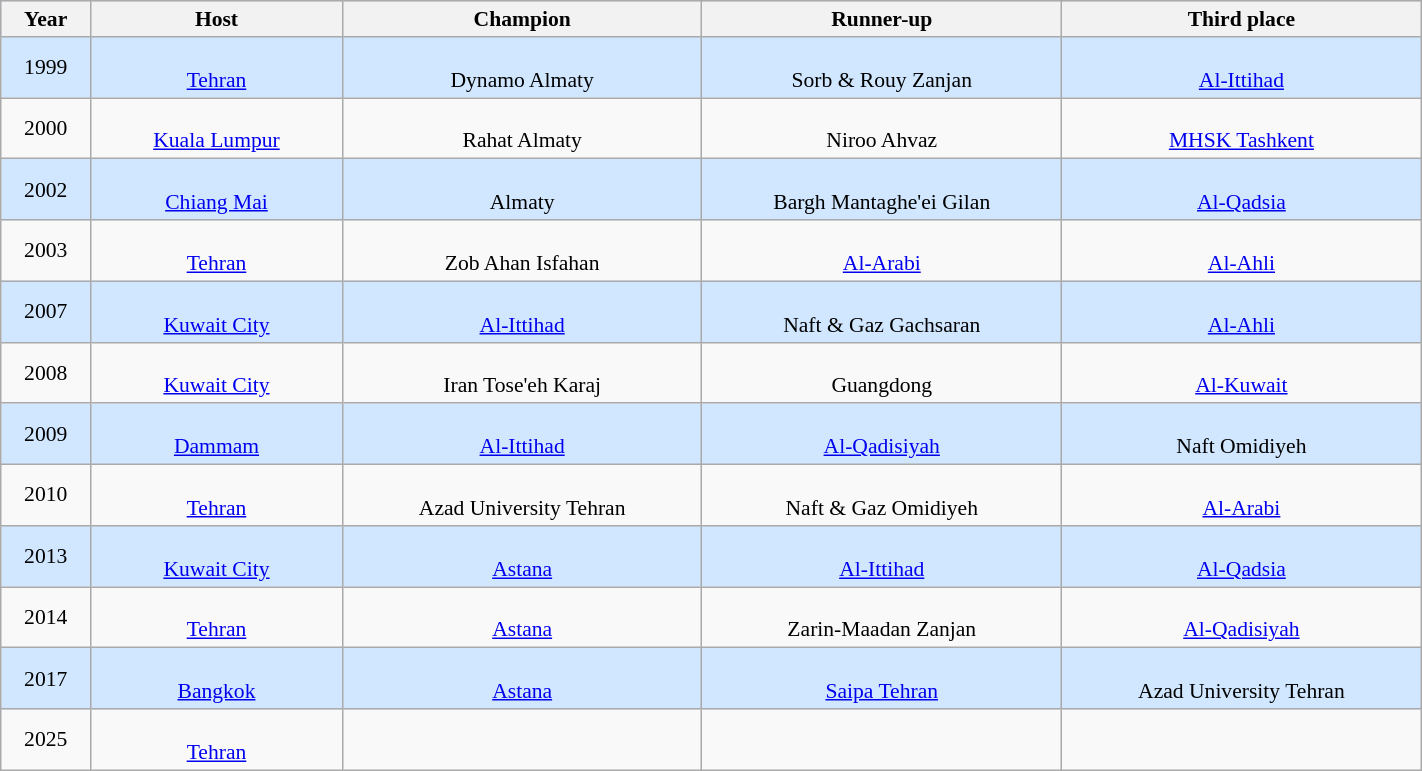<table class="wikitable" style="font-size:90%; width: 75%; text-align: center;">
<tr bgcolor=#C1D8FF>
<th width=5%>Year</th>
<th width=14%>Host</th>
<th width=20%>Champion</th>
<th width=20%>Runner-up</th>
<th width=20%>Third place</th>
</tr>
<tr bgcolor=#D0E7FF>
<td>1999</td>
<td><br><a href='#'>Tehran</a></td>
<td><br>Dynamo Almaty</td>
<td><br>Sorb & Rouy Zanjan</td>
<td><br><a href='#'>Al-Ittihad</a></td>
</tr>
<tr>
<td>2000</td>
<td><br><a href='#'>Kuala Lumpur</a></td>
<td><br>Rahat Almaty</td>
<td><br>Niroo Ahvaz</td>
<td><br><a href='#'>MHSK Tashkent</a></td>
</tr>
<tr bgcolor=#D0E7FF>
<td>2002</td>
<td><br><a href='#'>Chiang Mai</a></td>
<td><br>Almaty</td>
<td><br>Bargh Mantaghe'ei Gilan</td>
<td><br><a href='#'>Al-Qadsia</a></td>
</tr>
<tr>
<td>2003</td>
<td><br><a href='#'>Tehran</a></td>
<td><br>Zob Ahan Isfahan</td>
<td><br><a href='#'>Al-Arabi</a></td>
<td><br><a href='#'>Al-Ahli</a></td>
</tr>
<tr bgcolor=#D0E7FF>
<td>2007</td>
<td><br><a href='#'>Kuwait City</a></td>
<td><br><a href='#'>Al-Ittihad</a></td>
<td><br>Naft & Gaz Gachsaran</td>
<td><br><a href='#'>Al-Ahli</a></td>
</tr>
<tr>
<td>2008</td>
<td><br><a href='#'>Kuwait City</a></td>
<td><br>Iran Tose'eh Karaj</td>
<td><br>Guangdong</td>
<td><br><a href='#'>Al-Kuwait</a></td>
</tr>
<tr bgcolor=#D0E7FF>
<td>2009</td>
<td><br><a href='#'>Dammam</a></td>
<td><br><a href='#'>Al-Ittihad</a></td>
<td><br><a href='#'>Al-Qadisiyah</a></td>
<td><br>Naft Omidiyeh</td>
</tr>
<tr>
<td>2010</td>
<td><br><a href='#'>Tehran</a></td>
<td><br>Azad University Tehran</td>
<td><br>Naft & Gaz Omidiyeh</td>
<td><br><a href='#'>Al-Arabi</a></td>
</tr>
<tr bgcolor=#D0E7FF>
<td>2013</td>
<td><br><a href='#'>Kuwait City</a></td>
<td><br><a href='#'>Astana</a></td>
<td><br><a href='#'>Al-Ittihad</a></td>
<td><br><a href='#'>Al-Qadsia</a></td>
</tr>
<tr>
<td>2014</td>
<td><br><a href='#'>Tehran</a></td>
<td><br><a href='#'>Astana</a></td>
<td><br>Zarin-Maadan Zanjan</td>
<td><br><a href='#'>Al-Qadisiyah</a></td>
</tr>
<tr bgcolor=#D0E7FF>
<td>2017</td>
<td><br><a href='#'>Bangkok</a></td>
<td><br><a href='#'>Astana</a></td>
<td><br><a href='#'>Saipa Tehran</a></td>
<td><br>Azad University Tehran</td>
</tr>
<tr>
<td>2025</td>
<td><br><a href='#'>Tehran</a></td>
<td></td>
<td></td>
<td></td>
</tr>
</table>
